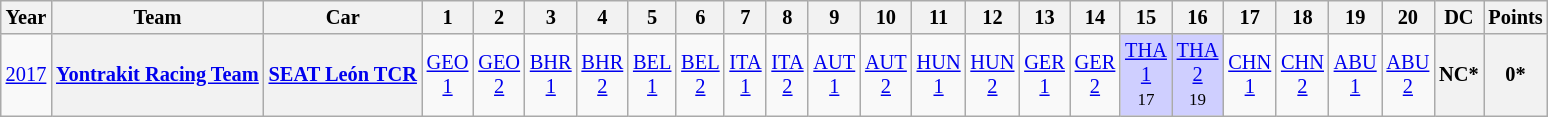<table class="wikitable" style="text-align:center; font-size:85%">
<tr>
<th>Year</th>
<th>Team</th>
<th>Car</th>
<th>1</th>
<th>2</th>
<th>3</th>
<th>4</th>
<th>5</th>
<th>6</th>
<th>7</th>
<th>8</th>
<th>9</th>
<th>10</th>
<th>11</th>
<th>12</th>
<th>13</th>
<th>14</th>
<th>15</th>
<th>16</th>
<th>17</th>
<th>18</th>
<th>19</th>
<th>20</th>
<th>DC</th>
<th>Points</th>
</tr>
<tr>
<td><a href='#'>2017</a></td>
<th><a href='#'>Yontrakit Racing Team</a></th>
<th><a href='#'>SEAT León TCR</a></th>
<td style="background:#;"><a href='#'>GEO<br>1</a><br><small></small></td>
<td style="background:#;"><a href='#'>GEO<br>2</a><br><small></small></td>
<td style="background:#;"><a href='#'>BHR<br>1</a><br><small></small></td>
<td style="background:#;"><a href='#'>BHR<br>2</a><br><small></small></td>
<td style="background:#;"><a href='#'>BEL<br>1</a><br><small></small></td>
<td style="background:#;"><a href='#'>BEL<br>2</a><br><small></small></td>
<td style="background:#;"><a href='#'>ITA<br>1</a><br><small></small></td>
<td style="background:#;"><a href='#'>ITA<br>2</a><br><small></small></td>
<td style="background:#;"><a href='#'>AUT<br>1</a><br><small></small></td>
<td style="background:#;"><a href='#'>AUT<br>2</a><br><small></small></td>
<td style="background:#;"><a href='#'>HUN<br>1</a><br><small></small></td>
<td style="background:#;"><a href='#'>HUN<br>2</a><br><small></small></td>
<td style="background:#;"><a href='#'>GER<br>1</a><br><small></small></td>
<td style="background:#;"><a href='#'>GER<br>2</a><br><small></small></td>
<td style="background:#CFCFFF;"><a href='#'>THA<br>1</a><br><small>17</small></td>
<td style="background:#CFCFFF;"><a href='#'>THA<br>2</a><br><small>19</small></td>
<td style="background:#;"><a href='#'>CHN<br>1</a><br><small></small></td>
<td style="background:#;"><a href='#'>CHN<br>2</a><br><small></small></td>
<td style="background:#;"><a href='#'>ABU<br>1</a><br><small></small></td>
<td style="background:#;"><a href='#'>ABU<br>2</a><br><small></small></td>
<th>NC*</th>
<th>0*</th>
</tr>
</table>
